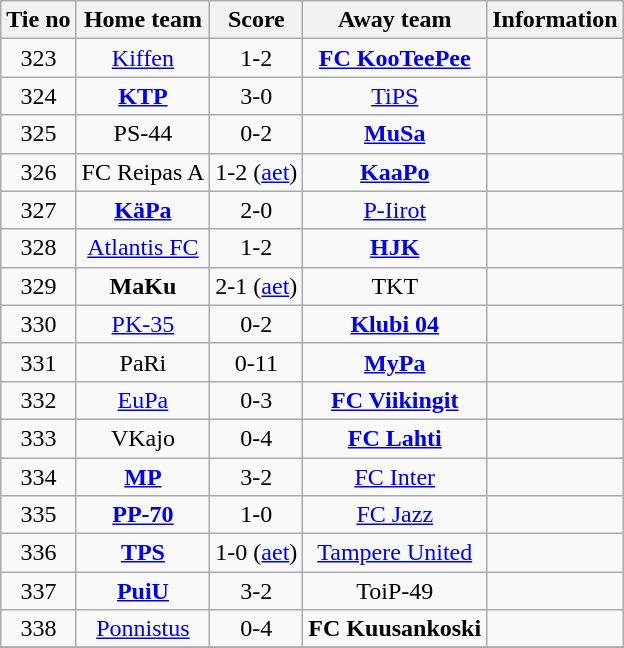<table class="wikitable" style="text-align:center">
<tr>
<th style= width="40px">Tie no</th>
<th style= width="150px">Home team</th>
<th style= width="60px">Score</th>
<th style= width="150px">Away team</th>
<th style= width="30px">Information</th>
</tr>
<tr>
<td>323</td>
<td><a href='#'>Kiffen</a></td>
<td>1-2</td>
<td><strong><a href='#'>FC KooTeePee</a></strong></td>
<td></td>
</tr>
<tr>
<td>324</td>
<td><strong><a href='#'>KTP</a></strong></td>
<td>3-0</td>
<td><a href='#'>TiPS</a></td>
<td></td>
</tr>
<tr>
<td>325</td>
<td>PS-44</td>
<td>0-2</td>
<td><strong><a href='#'>MuSa</a></strong></td>
<td></td>
</tr>
<tr>
<td>326</td>
<td>FC Reipas A</td>
<td>1-2 (<a href='#'>aet</a>)</td>
<td><strong><a href='#'>KaaPo</a></strong></td>
<td></td>
</tr>
<tr>
<td>327</td>
<td><strong><a href='#'>KäPa</a></strong></td>
<td>2-0</td>
<td><a href='#'>P-Iirot</a></td>
<td></td>
</tr>
<tr>
<td>328</td>
<td><a href='#'>Atlantis FC</a></td>
<td>1-2</td>
<td><strong><a href='#'>HJK</a></strong></td>
<td></td>
</tr>
<tr>
<td>329</td>
<td><strong>MaKu</strong></td>
<td>2-1 (<a href='#'>aet</a>)</td>
<td>TKT</td>
<td></td>
</tr>
<tr>
<td>330</td>
<td><a href='#'>PK-35</a></td>
<td>0-2</td>
<td><strong><a href='#'>Klubi 04</a></strong></td>
<td></td>
</tr>
<tr>
<td>331</td>
<td>PaRi</td>
<td>0-11</td>
<td><strong><a href='#'>MyPa</a></strong></td>
<td></td>
</tr>
<tr>
<td>332</td>
<td><a href='#'>EuPa</a></td>
<td>0-3</td>
<td><strong><a href='#'>FC Viikingit</a></strong></td>
<td></td>
</tr>
<tr>
<td>333</td>
<td>VKajo</td>
<td>0-4</td>
<td><strong><a href='#'>FC Lahti</a></strong></td>
<td></td>
</tr>
<tr>
<td>334</td>
<td><strong><a href='#'>MP</a></strong></td>
<td>3-2</td>
<td><a href='#'>FC Inter</a></td>
<td></td>
</tr>
<tr>
<td>335</td>
<td><strong><a href='#'>PP-70</a></strong></td>
<td>1-0</td>
<td><a href='#'>FC Jazz</a></td>
<td></td>
</tr>
<tr>
<td>336</td>
<td><strong><a href='#'>TPS</a></strong></td>
<td>1-0 (<a href='#'>aet</a>)</td>
<td><a href='#'>Tampere United</a></td>
<td></td>
</tr>
<tr>
<td>337</td>
<td><strong><a href='#'>PuiU</a></strong></td>
<td>3-2</td>
<td>ToiP-49</td>
<td></td>
</tr>
<tr>
<td>338</td>
<td><a href='#'>Ponnistus</a></td>
<td>0-4</td>
<td><strong>FC Kuusankoski</strong></td>
<td></td>
</tr>
<tr>
</tr>
</table>
